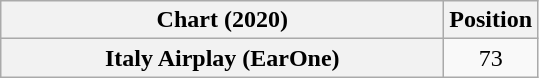<table class="wikitable sortable plainrowheaders" style="text-align:center">
<tr>
<th scope="col" style="width:18em;">Chart (2020)</th>
<th scope="col">Position</th>
</tr>
<tr>
<th scope="row">Italy Airplay (EarOne)</th>
<td>73</td>
</tr>
</table>
